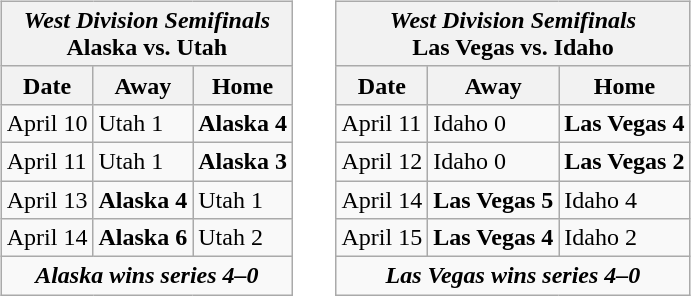<table cellspacing="10">
<tr>
<td valign="top"><br><table class="wikitable">
<tr>
<th bgcolor="#DDDDDD" colspan="4"><em>West Division Semifinals</em> <br> Alaska vs. Utah <br></th>
</tr>
<tr>
<th>Date</th>
<th>Away</th>
<th>Home</th>
</tr>
<tr>
<td>April 10</td>
<td>Utah 1</td>
<td><strong>Alaska 4</strong></td>
</tr>
<tr>
<td>April 11</td>
<td>Utah 1</td>
<td><strong>Alaska 3</strong></td>
</tr>
<tr>
<td>April 13</td>
<td><strong>Alaska 4</strong></td>
<td>Utah 1</td>
</tr>
<tr>
<td>April 14</td>
<td><strong>Alaska 6</strong></td>
<td>Utah 2</td>
</tr>
<tr align="center">
<td colspan="4"><strong><em>Alaska wins series 4–0</em></strong></td>
</tr>
</table>
</td>
<td valign="top"><br><table class="wikitable">
<tr>
<th bgcolor="#DDDDDD" colspan="4"><em>West Division Semifinals</em> <br> Las Vegas vs. Idaho <br></th>
</tr>
<tr>
<th>Date</th>
<th>Away</th>
<th>Home</th>
</tr>
<tr>
<td>April 11</td>
<td>Idaho 0</td>
<td><strong>Las Vegas 4</strong></td>
</tr>
<tr>
<td>April 12</td>
<td>Idaho 0</td>
<td><strong>Las Vegas 2</strong></td>
</tr>
<tr>
<td>April 14</td>
<td><strong>Las Vegas 5</strong></td>
<td>Idaho 4</td>
</tr>
<tr>
<td>April 15</td>
<td><strong>Las Vegas 4</strong></td>
<td>Idaho 2</td>
</tr>
<tr align="center">
<td colspan="4"><strong><em>Las Vegas wins series 4–0</em></strong></td>
</tr>
</table>
</td>
</tr>
</table>
